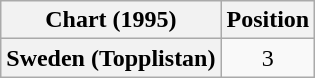<table class="wikitable plainrowheaders" style="text-align:center">
<tr>
<th>Chart (1995)</th>
<th>Position</th>
</tr>
<tr>
<th scope="row">Sweden (Topplistan)</th>
<td>3</td>
</tr>
</table>
